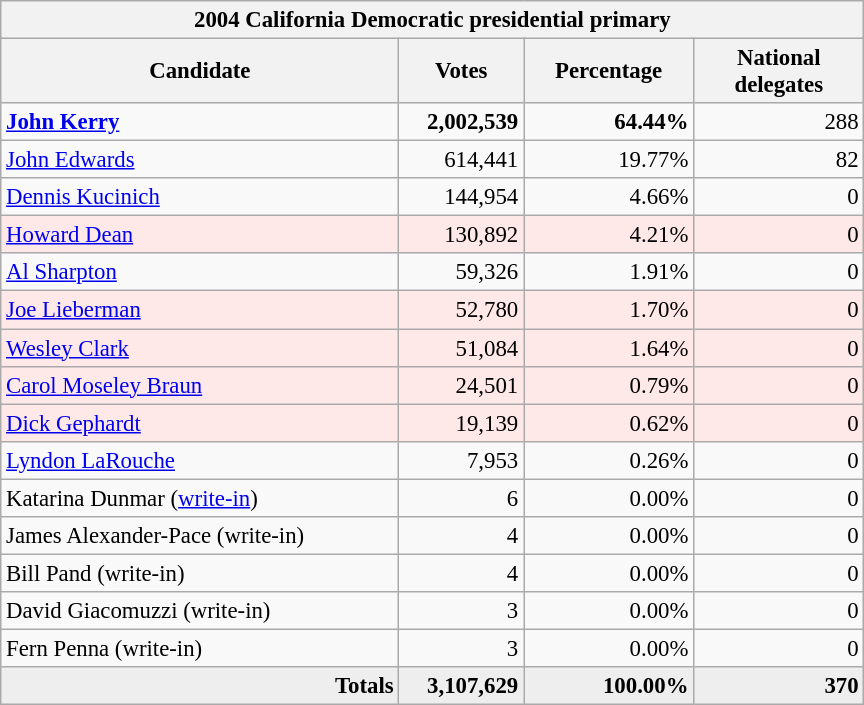<table class="wikitable" style="font-size:95%;">
<tr>
<th colspan="4">2004 California Democratic presidential primary</th>
</tr>
<tr>
<th style="width: 17em">Candidate</th>
<th style="width: 5em">Votes</th>
<th style="width: 7em">Percentage</th>
<th style="width: 7em">National delegates</th>
</tr>
<tr>
<td><strong><a href='#'>John Kerry</a></strong></td>
<td align="right"><strong>2,002,539</strong></td>
<td align="right"><strong>64.44%</strong></td>
<td align="right">288</td>
</tr>
<tr>
<td><a href='#'>John Edwards</a></td>
<td align="right">614,441</td>
<td align="right">19.77%</td>
<td align="right">82</td>
</tr>
<tr>
<td><a href='#'>Dennis Kucinich</a></td>
<td align="right">144,954</td>
<td align="right">4.66%</td>
<td align="right">0</td>
</tr>
<tr bgcolor=#FFE8E8>
<td><a href='#'>Howard Dean</a></td>
<td align="right">130,892</td>
<td align="right">4.21%</td>
<td align="right">0</td>
</tr>
<tr>
<td><a href='#'>Al Sharpton</a></td>
<td align="right">59,326</td>
<td align="right">1.91%</td>
<td align="right">0</td>
</tr>
<tr bgcolor=#FFE8E8>
<td><a href='#'>Joe Lieberman</a></td>
<td align="right">52,780</td>
<td align="right">1.70%</td>
<td align="right">0</td>
</tr>
<tr bgcolor=#FFE8E8>
<td><a href='#'>Wesley Clark</a></td>
<td align="right">51,084</td>
<td align="right">1.64%</td>
<td align="right">0</td>
</tr>
<tr bgcolor=#FFE8E8>
<td><a href='#'>Carol Moseley Braun</a></td>
<td align="right">24,501</td>
<td align="right">0.79%</td>
<td align="right">0</td>
</tr>
<tr bgcolor=#FFE8E8>
<td><a href='#'>Dick Gephardt</a></td>
<td align="right">19,139</td>
<td align="right">0.62%</td>
<td align="right">0</td>
</tr>
<tr>
<td><a href='#'>Lyndon LaRouche</a></td>
<td align="right">7,953</td>
<td align="right">0.26%</td>
<td align="right">0</td>
</tr>
<tr>
<td>Katarina Dunmar (<a href='#'>write-in</a>)</td>
<td align="right">6</td>
<td align="right">0.00%</td>
<td align="right">0</td>
</tr>
<tr>
<td>James Alexander-Pace (write-in)</td>
<td align="right">4</td>
<td align="right">0.00%</td>
<td align="right">0</td>
</tr>
<tr>
<td>Bill Pand (write-in)</td>
<td align="right">4</td>
<td align="right">0.00%</td>
<td align="right">0</td>
</tr>
<tr>
<td>David Giacomuzzi (write-in)</td>
<td align="right">3</td>
<td align="right">0.00%</td>
<td align="right">0</td>
</tr>
<tr>
<td>Fern Penna (write-in)</td>
<td align="right">3</td>
<td align="right">0.00%</td>
<td align="right">0</td>
</tr>
<tr bgcolor="#EEEEEE">
<td align="right"><strong>Totals</strong></td>
<td align="right"><strong>3,107,629</strong></td>
<td align="right"><strong>100.00%</strong></td>
<td align="right"><strong>370</strong></td>
</tr>
</table>
